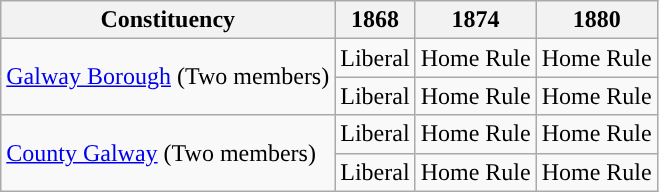<table class="wikitable">
<tr>
<th>Constituency</th>
<th>1868</th>
<th>1874</th>
<th>1880</th>
</tr>
<tr>
<td rowspan="2"><a href='#'>Galway Borough</a> (Two members)</td>
<td>Liberal</td>
<td>Home Rule</td>
<td>Home Rule</td>
</tr>
<tr>
<td>Liberal</td>
<td>Home Rule</td>
<td>Home Rule</td>
</tr>
<tr>
<td rowspan="2"><a href='#'>County Galway</a> (Two members)</td>
<td>Liberal</td>
<td>Home Rule</td>
<td>Home Rule</td>
</tr>
<tr>
<td>Liberal</td>
<td>Home Rule</td>
<td>Home Rule</td>
</tr>
</table>
